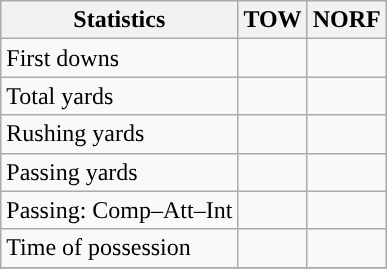<table class="wikitable" style="float: left;">
<tr>
<th>Statistics</th>
<th>TOW</th>
<th>NORF</th>
</tr>
<tr>
<td>First downs</td>
<td></td>
<td></td>
</tr>
<tr>
<td>Total yards</td>
<td></td>
<td></td>
</tr>
<tr>
<td>Rushing yards</td>
<td></td>
<td></td>
</tr>
<tr>
<td>Passing yards</td>
<td></td>
<td></td>
</tr>
<tr>
<td>Passing: Comp–Att–Int</td>
<td></td>
<td></td>
</tr>
<tr>
<td>Time of possession</td>
<td></td>
<td></td>
</tr>
<tr>
</tr>
</table>
